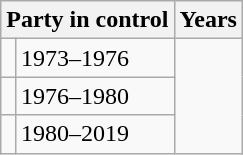<table class="wikitable">
<tr>
<th colspan="2">Party in control</th>
<th>Years</th>
</tr>
<tr>
<td></td>
<td>1973–1976</td>
</tr>
<tr>
<td></td>
<td>1976–1980</td>
</tr>
<tr>
<td></td>
<td>1980–2019</td>
</tr>
</table>
